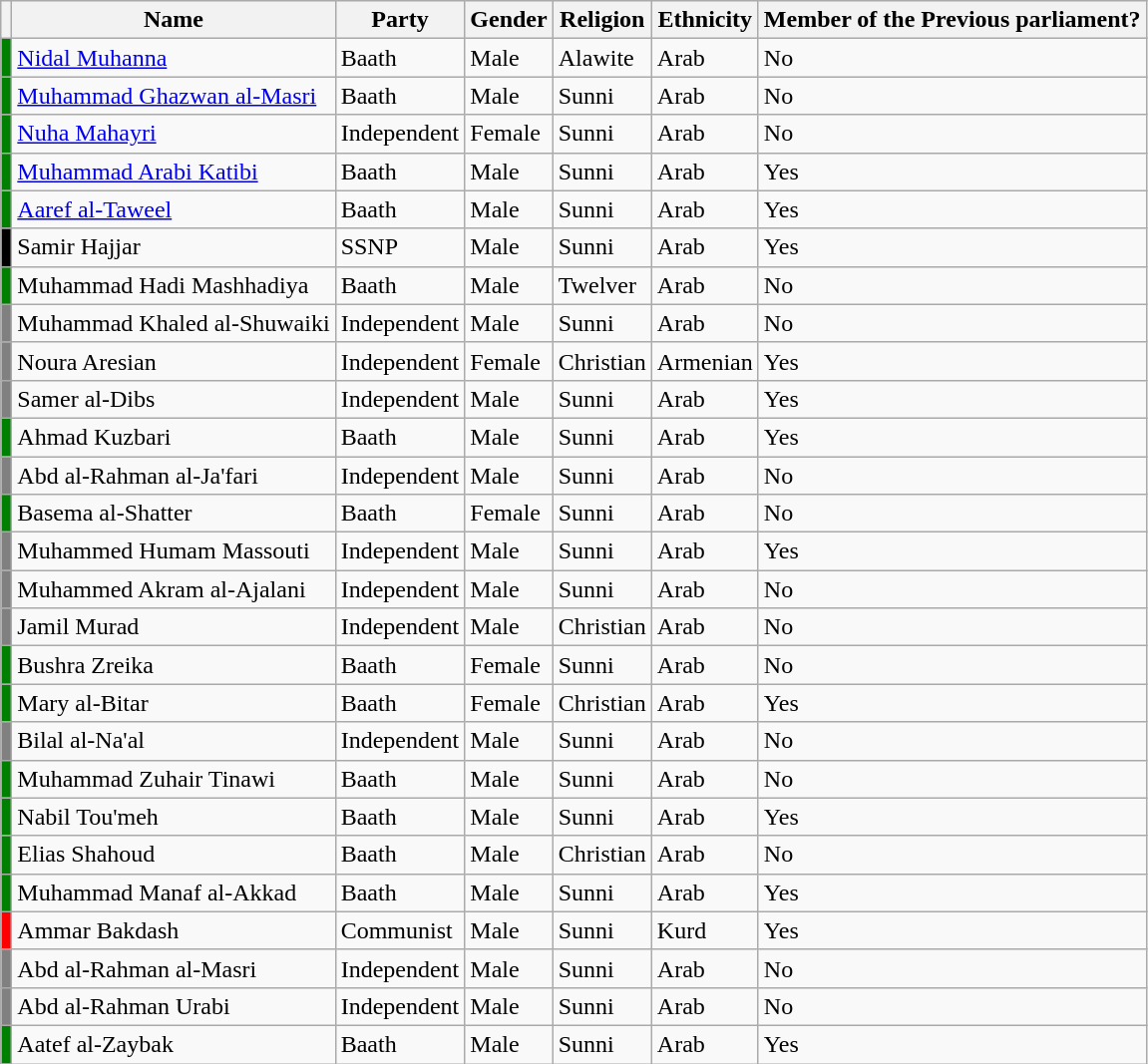<table class="wikitable sortable">
<tr>
<th></th>
<th>Name</th>
<th>Party</th>
<th>Gender</th>
<th>Religion</th>
<th>Ethnicity</th>
<th>Member of the Previous parliament?</th>
</tr>
<tr>
<td bgcolor="green"></td>
<td><a href='#'>Nidal Muhanna</a></td>
<td>Baath</td>
<td>Male</td>
<td>Alawite</td>
<td>Arab</td>
<td>No</td>
</tr>
<tr>
<td bgcolor="green"></td>
<td><a href='#'>Muhammad Ghazwan al-Masri</a></td>
<td>Baath</td>
<td>Male</td>
<td>Sunni</td>
<td>Arab</td>
<td>No</td>
</tr>
<tr>
<td bgcolor="green"></td>
<td><a href='#'>Nuha Mahayri</a></td>
<td>Independent</td>
<td>Female</td>
<td>Sunni</td>
<td>Arab</td>
<td>No</td>
</tr>
<tr>
<td bgcolor="green"></td>
<td><a href='#'>Muhammad Arabi Katibi</a></td>
<td>Baath</td>
<td>Male</td>
<td>Sunni</td>
<td>Arab</td>
<td>Yes</td>
</tr>
<tr>
<td bgcolor="green"></td>
<td><a href='#'>Aaref al-Taweel</a></td>
<td>Baath</td>
<td>Male</td>
<td>Sunni</td>
<td>Arab</td>
<td>Yes</td>
</tr>
<tr>
<td bgcolor="black"></td>
<td>Samir Hajjar</td>
<td>SSNP</td>
<td>Male</td>
<td>Sunni</td>
<td>Arab</td>
<td>Yes</td>
</tr>
<tr>
<td bgcolor="green"></td>
<td>Muhammad Hadi Mashhadiya</td>
<td>Baath</td>
<td>Male</td>
<td>Twelver</td>
<td>Arab</td>
<td>No</td>
</tr>
<tr>
<td bgcolor="grey"></td>
<td>Muhammad Khaled al-Shuwaiki</td>
<td>Independent</td>
<td>Male</td>
<td>Sunni</td>
<td>Arab</td>
<td>No</td>
</tr>
<tr>
<td bgcolor="grey"></td>
<td>Noura Aresian</td>
<td>Independent</td>
<td>Female</td>
<td>Christian</td>
<td>Armenian</td>
<td>Yes</td>
</tr>
<tr>
<td bgcolor="grey"></td>
<td>Samer al-Dibs</td>
<td>Independent</td>
<td>Male</td>
<td>Sunni</td>
<td>Arab</td>
<td>Yes</td>
</tr>
<tr>
<td bgcolor="green"></td>
<td>Ahmad Kuzbari</td>
<td>Baath</td>
<td>Male</td>
<td>Sunni</td>
<td>Arab</td>
<td>Yes</td>
</tr>
<tr>
<td bgcolor="grey"></td>
<td>Abd al-Rahman al-Ja'fari</td>
<td>Independent</td>
<td>Male</td>
<td>Sunni</td>
<td>Arab</td>
<td>No</td>
</tr>
<tr>
<td bgcolor="green"></td>
<td>Basema al-Shatter</td>
<td>Baath</td>
<td>Female</td>
<td>Sunni</td>
<td>Arab</td>
<td>No</td>
</tr>
<tr>
<td bgcolor="grey"></td>
<td>Muhammed Humam Massouti</td>
<td>Independent</td>
<td>Male</td>
<td>Sunni</td>
<td>Arab</td>
<td>Yes</td>
</tr>
<tr>
<td bgcolor="grey"></td>
<td>Muhammed Akram al-Ajalani</td>
<td>Independent</td>
<td>Male</td>
<td>Sunni</td>
<td>Arab</td>
<td>No</td>
</tr>
<tr>
<td bgcolor="grey"></td>
<td>Jamil Murad</td>
<td>Independent</td>
<td>Male</td>
<td>Christian</td>
<td>Arab</td>
<td>No</td>
</tr>
<tr>
<td bgcolor="green"></td>
<td>Bushra Zreika</td>
<td>Baath</td>
<td>Female</td>
<td>Sunni</td>
<td>Arab</td>
<td>No</td>
</tr>
<tr>
<td bgcolor="green"></td>
<td>Mary al-Bitar</td>
<td>Baath</td>
<td>Female</td>
<td>Christian</td>
<td>Arab</td>
<td>Yes</td>
</tr>
<tr>
<td bgcolor="grey"></td>
<td>Bilal al-Na'al</td>
<td>Independent</td>
<td>Male</td>
<td>Sunni</td>
<td>Arab</td>
<td>No</td>
</tr>
<tr>
<td bgcolor="green"></td>
<td>Muhammad Zuhair Tinawi</td>
<td>Baath</td>
<td>Male</td>
<td>Sunni</td>
<td>Arab</td>
<td>No</td>
</tr>
<tr>
<td bgcolor="green"></td>
<td>Nabil Tou'meh</td>
<td>Baath</td>
<td>Male</td>
<td>Sunni</td>
<td>Arab</td>
<td>Yes</td>
</tr>
<tr>
<td bgcolor="green"></td>
<td>Elias Shahoud</td>
<td>Baath</td>
<td>Male</td>
<td>Christian</td>
<td>Arab</td>
<td>No</td>
</tr>
<tr>
<td bgcolor="green"></td>
<td>Muhammad Manaf al-Akkad</td>
<td>Baath</td>
<td>Male</td>
<td>Sunni</td>
<td>Arab</td>
<td>Yes</td>
</tr>
<tr>
<td bgcolor="red"></td>
<td>Ammar Bakdash</td>
<td>Communist</td>
<td>Male</td>
<td>Sunni</td>
<td>Kurd</td>
<td>Yes</td>
</tr>
<tr>
<td bgcolor="grey"></td>
<td>Abd al-Rahman al-Masri</td>
<td>Independent</td>
<td>Male</td>
<td>Sunni</td>
<td>Arab</td>
<td>No</td>
</tr>
<tr>
<td bgcolor="grey"></td>
<td>Abd al-Rahman Urabi</td>
<td>Independent</td>
<td>Male</td>
<td>Sunni</td>
<td>Arab</td>
<td>No</td>
</tr>
<tr>
<td bgcolor="green"></td>
<td>Aatef al-Zaybak</td>
<td>Baath</td>
<td>Male</td>
<td>Sunni</td>
<td>Arab</td>
<td>Yes</td>
</tr>
</table>
